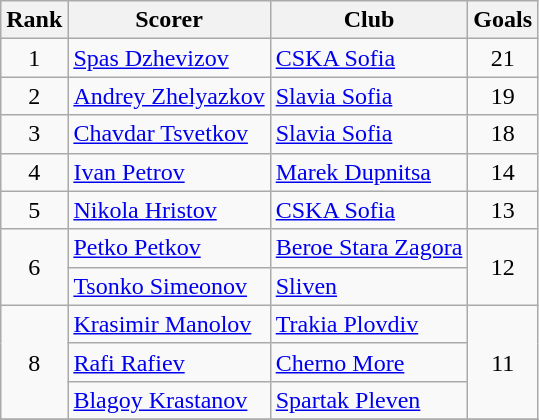<table class="wikitable" style="text-align:center">
<tr>
<th>Rank</th>
<th>Scorer</th>
<th>Club</th>
<th>Goals</th>
</tr>
<tr>
<td rowspan="1">1</td>
<td align="left"> <a href='#'>Spas Dzhevizov</a></td>
<td align="left"><a href='#'>CSKA Sofia</a></td>
<td rowspan="1">21</td>
</tr>
<tr>
<td rowspan="1">2</td>
<td align="left"> <a href='#'>Andrey Zhelyazkov</a></td>
<td align="left"><a href='#'>Slavia Sofia</a></td>
<td rowspan="1">19</td>
</tr>
<tr>
<td rowspan="1">3</td>
<td align="left"> <a href='#'>Chavdar Tsvetkov</a></td>
<td align="left"><a href='#'>Slavia Sofia</a></td>
<td rowspan="1">18</td>
</tr>
<tr>
<td rowspan="1">4</td>
<td align="left"> <a href='#'>Ivan Petrov</a></td>
<td align="left"><a href='#'>Marek Dupnitsa</a></td>
<td rowspan="1">14</td>
</tr>
<tr>
<td rowspan="1">5</td>
<td align="left"> <a href='#'>Nikola Hristov</a></td>
<td align="left"><a href='#'>CSKA Sofia</a></td>
<td rowspan="1">13</td>
</tr>
<tr>
<td rowspan="2">6</td>
<td align="left"> <a href='#'>Petko Petkov</a></td>
<td align="left"><a href='#'>Beroe Stara Zagora</a></td>
<td rowspan="2">12</td>
</tr>
<tr>
<td align="left"> <a href='#'>Tsonko Simeonov</a></td>
<td align="left"><a href='#'>Sliven</a></td>
</tr>
<tr>
<td rowspan="3">8</td>
<td align="left"> <a href='#'>Krasimir Manolov</a></td>
<td align="left"><a href='#'>Trakia Plovdiv</a></td>
<td rowspan="3">11</td>
</tr>
<tr>
<td align="left"> <a href='#'>Rafi Rafiev</a></td>
<td align="left"><a href='#'>Cherno More</a></td>
</tr>
<tr>
<td align="left"> <a href='#'>Blagoy Krastanov</a></td>
<td align="left"><a href='#'>Spartak Pleven</a></td>
</tr>
<tr>
</tr>
</table>
